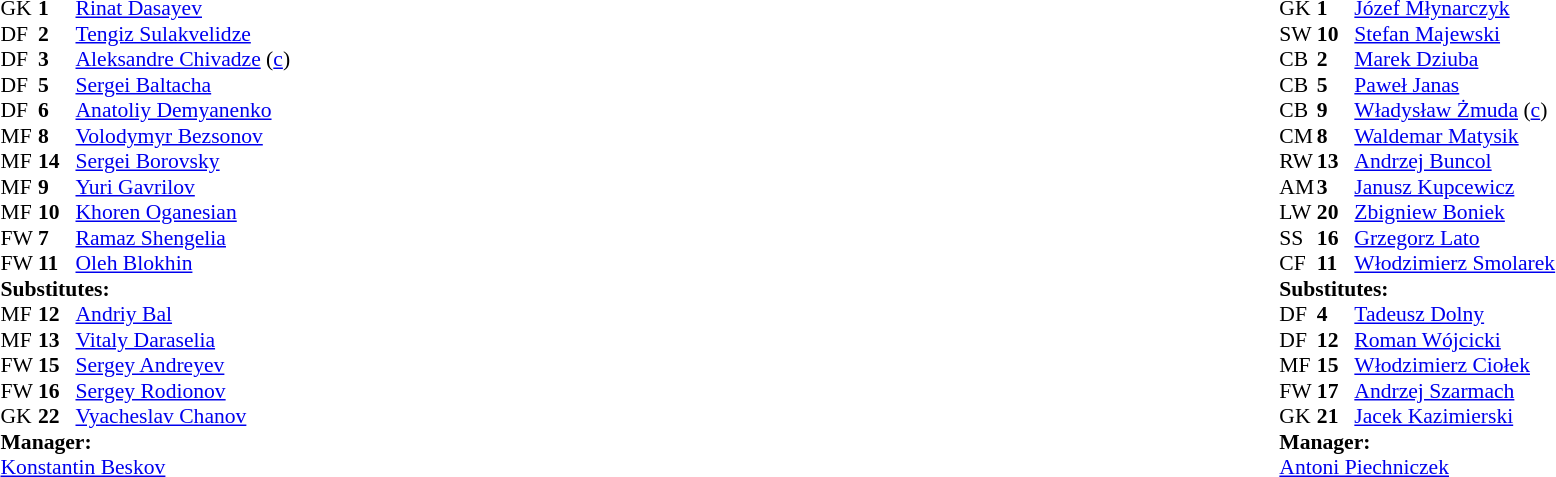<table width="100%">
<tr>
<td valign="top" width="50%"><br><table style="font-size: 90%" cellspacing="0" cellpadding="0">
<tr>
<th width="25"></th>
<th width="25"></th>
</tr>
<tr>
<td>GK</td>
<td><strong>1</strong></td>
<td><a href='#'>Rinat Dasayev</a></td>
</tr>
<tr>
<td>DF</td>
<td><strong>2</strong></td>
<td><a href='#'>Tengiz Sulakvelidze</a></td>
</tr>
<tr>
<td>DF</td>
<td><strong>3</strong></td>
<td><a href='#'>Aleksandre Chivadze</a> (<a href='#'>c</a>)</td>
<td></td>
</tr>
<tr>
<td>DF</td>
<td><strong>5</strong></td>
<td><a href='#'>Sergei Baltacha</a></td>
<td></td>
</tr>
<tr>
<td>DF</td>
<td><strong>6</strong></td>
<td><a href='#'>Anatoliy Demyanenko</a></td>
</tr>
<tr>
<td>MF</td>
<td><strong>8</strong></td>
<td><a href='#'>Volodymyr Bezsonov</a></td>
</tr>
<tr>
<td>MF</td>
<td><strong>14</strong></td>
<td><a href='#'>Sergei Borovsky</a></td>
<td></td>
</tr>
<tr>
<td>MF</td>
<td><strong>9</strong></td>
<td><a href='#'>Yuri Gavrilov</a></td>
<td></td>
<td></td>
</tr>
<tr>
<td>MF</td>
<td><strong>10</strong></td>
<td><a href='#'>Khoren Oganesian</a></td>
</tr>
<tr>
<td>FW</td>
<td><strong>7</strong></td>
<td><a href='#'>Ramaz Shengelia</a></td>
<td></td>
<td></td>
</tr>
<tr>
<td>FW</td>
<td><strong>11</strong></td>
<td><a href='#'>Oleh Blokhin</a></td>
</tr>
<tr>
<td colspan=3><strong>Substitutes:</strong></td>
</tr>
<tr>
<td>MF</td>
<td><strong>12</strong></td>
<td><a href='#'>Andriy Bal</a></td>
</tr>
<tr>
<td>MF</td>
<td><strong>13</strong></td>
<td><a href='#'>Vitaly Daraselia</a></td>
<td></td>
<td></td>
</tr>
<tr>
<td>FW</td>
<td><strong>15</strong></td>
<td><a href='#'>Sergey Andreyev</a></td>
<td></td>
<td></td>
</tr>
<tr>
<td>FW</td>
<td><strong>16</strong></td>
<td><a href='#'>Sergey Rodionov</a></td>
</tr>
<tr>
<td>GK</td>
<td><strong>22</strong></td>
<td><a href='#'>Vyacheslav Chanov</a></td>
</tr>
<tr>
<td colspan=3><strong>Manager:</strong></td>
</tr>
<tr>
<td colspan=4><a href='#'>Konstantin Beskov</a></td>
</tr>
</table>
</td>
<td valign="top" width="50%"><br><table style="font-size: 90%" cellspacing="0" cellpadding="0" align="center">
<tr>
<th width=25></th>
<th width=25></th>
</tr>
<tr>
<td>GK</td>
<td><strong>1</strong></td>
<td><a href='#'>Józef Młynarczyk</a></td>
</tr>
<tr>
<td>SW</td>
<td><strong>10</strong></td>
<td><a href='#'>Stefan Majewski</a></td>
</tr>
<tr>
<td>CB</td>
<td><strong>2</strong></td>
<td><a href='#'>Marek Dziuba</a></td>
</tr>
<tr>
<td>CB</td>
<td><strong>5</strong></td>
<td><a href='#'>Paweł Janas</a></td>
</tr>
<tr>
<td>CB</td>
<td><strong>9</strong></td>
<td><a href='#'>Władysław Żmuda</a> (<a href='#'>c</a>)</td>
</tr>
<tr>
<td>CM</td>
<td><strong>8</strong></td>
<td><a href='#'>Waldemar Matysik</a></td>
</tr>
<tr>
<td>RW</td>
<td><strong>13</strong></td>
<td><a href='#'>Andrzej Buncol</a></td>
<td></td>
</tr>
<tr>
<td>AM</td>
<td><strong>3</strong></td>
<td><a href='#'>Janusz Kupcewicz</a></td>
<td></td>
<td></td>
</tr>
<tr>
<td>LW</td>
<td><strong>20</strong></td>
<td><a href='#'>Zbigniew Boniek</a></td>
<td></td>
</tr>
<tr>
<td>SS</td>
<td><strong>16</strong></td>
<td><a href='#'>Grzegorz Lato</a></td>
</tr>
<tr>
<td>CF</td>
<td><strong>11</strong></td>
<td><a href='#'>Włodzimierz Smolarek</a></td>
</tr>
<tr>
<td colspan=3><strong>Substitutes:</strong></td>
</tr>
<tr>
<td>DF</td>
<td><strong>4</strong></td>
<td><a href='#'>Tadeusz Dolny</a></td>
</tr>
<tr>
<td>DF</td>
<td><strong>12</strong></td>
<td><a href='#'>Roman Wójcicki</a></td>
</tr>
<tr>
<td>MF</td>
<td><strong>15</strong></td>
<td><a href='#'>Włodzimierz Ciołek</a></td>
<td></td>
<td></td>
</tr>
<tr>
<td>FW</td>
<td><strong>17</strong></td>
<td><a href='#'>Andrzej Szarmach</a></td>
</tr>
<tr>
<td>GK</td>
<td><strong>21</strong></td>
<td><a href='#'>Jacek Kazimierski</a></td>
</tr>
<tr>
<td colspan=3><strong>Manager:</strong></td>
</tr>
<tr>
<td colspan=3><a href='#'>Antoni Piechniczek</a></td>
</tr>
</table>
</td>
</tr>
</table>
